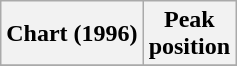<table class="wikitable">
<tr>
<th>Chart (1996)</th>
<th>Peak<br>position</th>
</tr>
<tr>
</tr>
</table>
